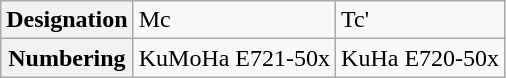<table class="wikitable">
<tr>
<th>Designation</th>
<td>Mc</td>
<td>Tc'</td>
</tr>
<tr>
<th>Numbering</th>
<td>KuMoHa E721-50x</td>
<td>KuHa E720-50x</td>
</tr>
</table>
